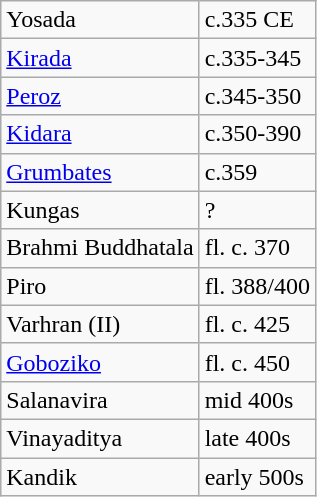<table class="wikitable">
<tr>
<td>Yosada</td>
<td>c.335 CE</td>
</tr>
<tr>
<td><a href='#'>Kirada</a></td>
<td>c.335-345</td>
</tr>
<tr>
<td><a href='#'>Peroz</a></td>
<td>c.345-350</td>
</tr>
<tr>
<td><a href='#'>Kidara</a></td>
<td>c.350-390</td>
</tr>
<tr>
<td><a href='#'>Grumbates</a></td>
<td>c.359</td>
</tr>
<tr>
<td>Kungas</td>
<td>?</td>
</tr>
<tr>
<td>Brahmi Buddhatala</td>
<td>fl. c. 370</td>
</tr>
<tr>
<td>Piro</td>
<td>fl. 388/400</td>
</tr>
<tr>
<td>Varhran (II)</td>
<td>fl. c. 425</td>
</tr>
<tr>
<td><a href='#'>Goboziko</a></td>
<td>fl. c. 450</td>
</tr>
<tr>
<td>Salanavira</td>
<td>mid 400s</td>
</tr>
<tr>
<td>Vinayaditya</td>
<td>late 400s</td>
</tr>
<tr>
<td>Kandik</td>
<td>early 500s</td>
</tr>
</table>
